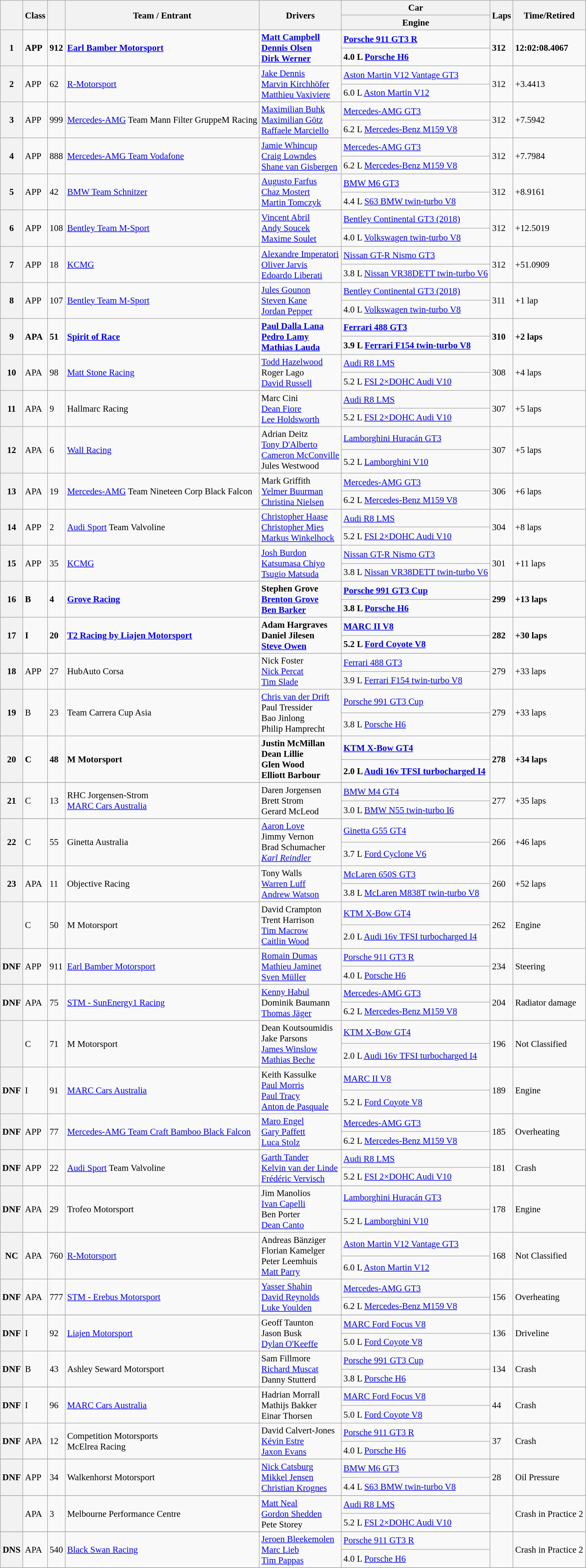<table class="wikitable" style="font-size: 95%;">
<tr>
<th rowspan=2></th>
<th rowspan=2>Class</th>
<th rowspan=2></th>
<th rowspan=2>Team / Entrant</th>
<th rowspan=2>Drivers</th>
<th>Car</th>
<th rowspan=2>Laps</th>
<th rowspan=2>Time/Retired</th>
</tr>
<tr>
<th>Engine</th>
</tr>
<tr style="font-weight: bold">
<th rowspan="2">1</th>
<td rowspan="2">APP</td>
<td rowspan="2">912</td>
<td rowspan="2"> <a href='#'>Earl Bamber Motorsport</a></td>
<td rowspan="2"> <a href='#'>Matt Campbell</a><br> <a href='#'>Dennis Olsen</a><br> <a href='#'>Dirk Werner</a></td>
<td><a href='#'>Porsche 911 GT3 R</a></td>
<td rowspan="2">312</td>
<td rowspan="2">12:02:08.4067</td>
</tr>
<tr style="font-weight: bold">
<td>4.0 L <a href='#'>Porsche H6</a></td>
</tr>
<tr>
<th rowspan="2">2</th>
<td rowspan="2">APP</td>
<td rowspan="2">62</td>
<td rowspan="2"> <a href='#'>R-Motorsport</a></td>
<td rowspan="2"> <a href='#'>Jake Dennis</a><br> <a href='#'>Marvin Kirchhöfer</a><br> <a href='#'>Matthieu Vaxiviere</a></td>
<td><a href='#'>Aston Martin V12 Vantage GT3</a></td>
<td rowspan="2">312</td>
<td rowspan="2">+3.4413</td>
</tr>
<tr>
<td>6.0 L <a href='#'>Aston Martin V12</a></td>
</tr>
<tr>
<th rowspan="2">3</th>
<td rowspan="2">APP</td>
<td rowspan="2">999</td>
<td rowspan="2"> <a href='#'>Mercedes-AMG</a> Team Mann Filter GruppeM Racing</td>
<td rowspan="2"> <a href='#'>Maximilian Buhk</a><br> <a href='#'>Maximilian Götz</a><br> <a href='#'>Raffaele Marciello</a></td>
<td><a href='#'>Mercedes-AMG GT3</a></td>
<td rowspan="2">312</td>
<td rowspan="2">+7.5942</td>
</tr>
<tr>
<td>6.2 L <a href='#'>Mercedes-Benz M159 V8</a></td>
</tr>
<tr>
<th rowspan="2">4</th>
<td rowspan="2">APP</td>
<td rowspan="2">888</td>
<td rowspan="2"> <a href='#'>Mercedes-AMG Team Vodafone</a></td>
<td rowspan="2"> <a href='#'>Jamie Whincup</a><br> <a href='#'>Craig Lowndes</a><br> <a href='#'>Shane van Gisbergen</a></td>
<td><a href='#'>Mercedes-AMG GT3</a></td>
<td rowspan="2">312</td>
<td rowspan="2">+7.7984</td>
</tr>
<tr>
<td>6.2 L <a href='#'>Mercedes-Benz M159 V8</a></td>
</tr>
<tr>
<th rowspan="2">5</th>
<td rowspan="2">APP</td>
<td rowspan="2">42</td>
<td rowspan="2"> <a href='#'>BMW Team Schnitzer</a></td>
<td rowspan="2"> <a href='#'>Augusto Farfus</a><br> <a href='#'>Chaz Mostert</a> <br> <a href='#'>Martin Tomczyk</a></td>
<td><a href='#'>BMW M6 GT3</a></td>
<td rowspan="2">312</td>
<td rowspan="2">+8.9161</td>
</tr>
<tr>
<td>4.4 L <a href='#'>S63 BMW twin-turbo V8</a></td>
</tr>
<tr>
<th rowspan="2">6</th>
<td rowspan="2">APP</td>
<td rowspan="2">108</td>
<td rowspan="2"> <a href='#'>Bentley Team M-Sport</a></td>
<td rowspan="2"> <a href='#'>Vincent Abril</a><br> <a href='#'>Andy Soucek</a><br> <a href='#'>Maxime Soulet</a></td>
<td><a href='#'>Bentley Continental GT3 (2018)</a></td>
<td rowspan="2">312</td>
<td rowspan="2">+12.5019</td>
</tr>
<tr>
<td>4.0 L <a href='#'>Volkswagen twin-turbo V8</a></td>
</tr>
<tr>
<th rowspan="2">7</th>
<td rowspan="2">APP</td>
<td rowspan="2">18</td>
<td rowspan="2"> <a href='#'>KCMG</a></td>
<td rowspan="2"> <a href='#'>Alexandre Imperatori</a><br> <a href='#'>Oliver Jarvis</a><br> <a href='#'>Edoardo Liberati</a></td>
<td><a href='#'>Nissan GT-R Nismo GT3</a></td>
<td rowspan="2">312</td>
<td rowspan="2">+51.0909</td>
</tr>
<tr>
<td>3.8 L <a href='#'>Nissan VR38DETT twin-turbo V6</a></td>
</tr>
<tr>
<th rowspan="2">8</th>
<td rowspan="2">APP</td>
<td rowspan="2">107</td>
<td rowspan="2"> <a href='#'>Bentley Team M-Sport</a></td>
<td rowspan="2"> <a href='#'>Jules Gounon</a><br> <a href='#'>Steven Kane</a><br> <a href='#'>Jordan Pepper</a></td>
<td><a href='#'>Bentley Continental GT3 (2018)</a></td>
<td rowspan="2">311</td>
<td rowspan="2">+1 lap</td>
</tr>
<tr>
<td>4.0 L <a href='#'>Volkswagen twin-turbo V8</a></td>
</tr>
<tr style="font-weight: bold">
<th rowspan="2">9</th>
<td rowspan="2">APA</td>
<td rowspan="2">51</td>
<td rowspan="2"> <a href='#'>Spirit of Race</a></td>
<td rowspan="2"> <a href='#'>Paul Dalla Lana</a><br> <a href='#'>Pedro Lamy</a><br> <a href='#'>Mathias Lauda</a></td>
<td><a href='#'>Ferrari 488 GT3</a></td>
<td rowspan="2">310</td>
<td rowspan="2">+2 laps</td>
</tr>
<tr style="font-weight: bold">
<td>3.9 L <a href='#'>Ferrari F154 twin-turbo V8</a></td>
</tr>
<tr>
<th rowspan="2">10</th>
<td rowspan="2">APA</td>
<td rowspan="2">98</td>
<td rowspan="2"> <a href='#'>Matt Stone Racing</a></td>
<td rowspan="2"> <a href='#'>Todd Hazelwood</a><br> Roger Lago<br> <a href='#'>David Russell</a></td>
<td><a href='#'>Audi R8 LMS</a></td>
<td rowspan="2">308</td>
<td rowspan="2">+4 laps</td>
</tr>
<tr>
<td>5.2 L <a href='#'>FSI 2×DOHC Audi V10</a></td>
</tr>
<tr>
<th rowspan="2">11</th>
<td rowspan="2">APA</td>
<td rowspan="2">9</td>
<td rowspan="2"> Hallmarc Racing</td>
<td rowspan="2"> Marc Cini<br> <a href='#'>Dean Fiore</a><br> <a href='#'>Lee Holdsworth</a></td>
<td><a href='#'>Audi R8 LMS</a></td>
<td rowspan="2">307</td>
<td rowspan="2">+5 laps</td>
</tr>
<tr>
<td>5.2 L <a href='#'>FSI 2×DOHC Audi V10</a></td>
</tr>
<tr>
<th rowspan="2">12</th>
<td rowspan="2">APA</td>
<td rowspan="2">6</td>
<td rowspan="2"> <a href='#'>Wall Racing</a></td>
<td rowspan="2"> Adrian Deitz<br> <a href='#'>Tony D'Alberto</a><br> <a href='#'>Cameron McConville</a><br> Jules Westwood</td>
<td><a href='#'>Lamborghini Huracán GT3</a></td>
<td rowspan="2">307</td>
<td rowspan="2">+5 laps</td>
</tr>
<tr>
<td>5.2 L <a href='#'>Lamborghini V10</a></td>
</tr>
<tr>
<th rowspan="2">13</th>
<td rowspan="2">APA</td>
<td rowspan="2">19</td>
<td rowspan="2"> <a href='#'>Mercedes-AMG</a> Team Nineteen Corp Black Falcon</td>
<td rowspan="2"> Mark Griffith<br> <a href='#'>Yelmer Buurman</a><br> <a href='#'>Christina Nielsen</a></td>
<td><a href='#'>Mercedes-AMG GT3</a></td>
<td rowspan="2">306</td>
<td rowspan="2">+6 laps</td>
</tr>
<tr>
<td>6.2 L <a href='#'>Mercedes-Benz M159 V8</a></td>
</tr>
<tr>
<th rowspan="2">14</th>
<td rowspan="2">APP</td>
<td rowspan="2">2</td>
<td rowspan="2"> <a href='#'>Audi Sport</a> Team Valvoline</td>
<td rowspan="2"> <a href='#'>Christopher Haase</a><br> <a href='#'>Christopher Mies</a><br> <a href='#'>Markus Winkelhock</a></td>
<td><a href='#'>Audi R8 LMS</a></td>
<td rowspan="2">304</td>
<td rowspan="2">+8 laps</td>
</tr>
<tr>
<td>5.2 L <a href='#'>FSI 2×DOHC Audi V10</a></td>
</tr>
<tr>
<th rowspan="2">15</th>
<td rowspan="2">APP</td>
<td rowspan="2">35</td>
<td rowspan="2"> <a href='#'>KCMG</a></td>
<td rowspan="2"> <a href='#'>Josh Burdon</a><br> <a href='#'>Katsumasa Chiyo</a><br> <a href='#'>Tsugio Matsuda</a></td>
<td><a href='#'>Nissan GT-R Nismo GT3</a></td>
<td rowspan="2">301</td>
<td rowspan="2">+11 laps</td>
</tr>
<tr>
<td>3.8 L <a href='#'>Nissan VR38DETT twin-turbo V6</a></td>
</tr>
<tr style="font-weight: bold">
<th rowspan="2">16</th>
<td rowspan="2">B</td>
<td rowspan="2">4</td>
<td rowspan="2"> <a href='#'>Grove Racing</a></td>
<td rowspan="2"> Stephen Grove<br> <a href='#'>Brenton Grove</a><br> <a href='#'>Ben Barker</a></td>
<td><a href='#'>Porsche 991 GT3 Cup</a></td>
<td rowspan="2">299</td>
<td rowspan="2">+13 laps</td>
</tr>
<tr style="font-weight: bold">
<td>3.8 L <a href='#'>Porsche H6</a></td>
</tr>
<tr style="font-weight: bold">
<th rowspan="2">17</th>
<td rowspan="2">I</td>
<td rowspan="2">20</td>
<td rowspan="2"> <a href='#'>T2 Racing by Liajen Motorsport</a></td>
<td rowspan="2"> Adam Hargraves<br> Daniel Jilesen<br> <a href='#'>Steve Owen</a></td>
<td><a href='#'>MARC II V8</a></td>
<td rowspan="2">282</td>
<td rowspan="2">+30 laps</td>
</tr>
<tr style="font-weight: bold">
<td>5.2 L <a href='#'>Ford Coyote V8</a></td>
</tr>
<tr>
</tr>
<tr>
<th rowspan="2">18</th>
<td rowspan="2">APP</td>
<td rowspan="2">27</td>
<td rowspan="2"> HubAuto Corsa</td>
<td rowspan="2"> Nick Foster<br> <a href='#'>Nick Percat</a><br> <a href='#'>Tim Slade</a></td>
<td><a href='#'>Ferrari 488 GT3</a></td>
<td rowspan="2">279</td>
<td rowspan="2">+33 laps</td>
</tr>
<tr>
<td>3.9 L <a href='#'>Ferrari F154 twin-turbo V8</a></td>
</tr>
<tr>
<th rowspan="2">19</th>
<td rowspan="2">B</td>
<td rowspan="2">23</td>
<td rowspan="2"> Team Carrera Cup Asia</td>
<td rowspan="2"> <a href='#'>Chris van der Drift</a><br> Paul Tressider<br> Bao Jinlong<br> Philip Hamprecht</td>
<td><a href='#'>Porsche 991 GT3 Cup</a></td>
<td rowspan="2">279</td>
<td rowspan="2">+33 laps</td>
</tr>
<tr>
<td>3.8 L <a href='#'>Porsche H6</a></td>
</tr>
<tr style="font-weight: bold">
<th rowspan="2">20</th>
<td rowspan="2">C</td>
<td rowspan="2">48</td>
<td rowspan="2"> M Motorsport</td>
<td rowspan="2"> Justin McMillan<br> Dean Lillie<br> Glen Wood<br> Elliott Barbour</td>
<td><a href='#'>KTM X-Bow GT4</a></td>
<td rowspan="2">278</td>
<td rowspan="2">+34 laps</td>
</tr>
<tr style="font-weight: bold">
<td>2.0 L <a href='#'>Audi 16v TFSI turbocharged I4</a></td>
</tr>
<tr>
</tr>
<tr>
<th rowspan="2">21</th>
<td rowspan="2">C</td>
<td rowspan="2">13</td>
<td rowspan="2"> RHC Jorgensen-Strom<br> <a href='#'>MARC Cars Australia</a></td>
<td rowspan="2"> Daren Jorgensen<br> Brett Strom<br> Gerard McLeod</td>
<td><a href='#'>BMW M4 GT4</a></td>
<td rowspan="2">277</td>
<td rowspan="2">+35 laps</td>
</tr>
<tr>
<td>3.0 L <a href='#'>BMW N55 twin-turbo I6</a></td>
</tr>
<tr>
</tr>
<tr>
<th rowspan="2">22</th>
<td rowspan="2">C</td>
<td rowspan="2">55</td>
<td rowspan="2"> Ginetta Australia</td>
<td rowspan="2"> <a href='#'>Aaron Love</a><br> Jimmy Vernon<br> Brad Schumacher<br> <em><a href='#'>Karl Reindler</a></em></td>
<td><a href='#'>Ginetta G55 GT4</a></td>
<td rowspan="2">266</td>
<td rowspan="2">+46 laps</td>
</tr>
<tr>
<td>3.7 L <a href='#'>Ford Cyclone V6</a></td>
</tr>
<tr>
<th rowspan="2">23</th>
<td rowspan="2">APA</td>
<td rowspan="2">11</td>
<td rowspan="2"> Objective Racing</td>
<td rowspan="2"> Tony Walls<br> <a href='#'>Warren Luff</a><br> <a href='#'>Andrew Watson</a></td>
<td><a href='#'>McLaren 650S GT3</a></td>
<td rowspan="2">260</td>
<td rowspan="2">+52 laps</td>
</tr>
<tr>
<td>3.8 L <a href='#'>McLaren M838T twin-turbo V8</a></td>
</tr>
<tr>
<th rowspan="2"></th>
<td rowspan="2">C</td>
<td rowspan="2">50</td>
<td rowspan="2"> M Motorsport</td>
<td rowspan="2"> David Crampton<br> Trent Harrison<br> <a href='#'>Tim Macrow</a><br> <a href='#'>Caitlin Wood</a></td>
<td><a href='#'>KTM X-Bow GT4</a></td>
<td rowspan="2">262</td>
<td rowspan="2">Engine</td>
</tr>
<tr>
<td>2.0 L <a href='#'>Audi 16v TFSI turbocharged I4</a></td>
</tr>
<tr>
<th rowspan="2">DNF</th>
<td rowspan="2">APP</td>
<td rowspan="2">911</td>
<td rowspan="2"> <a href='#'>Earl Bamber Motorsport</a></td>
<td rowspan="2"> <a href='#'>Romain Dumas</a><br> <a href='#'>Mathieu Jaminet</a><br> <a href='#'>Sven Müller</a></td>
<td><a href='#'>Porsche 911 GT3 R</a></td>
<td rowspan="2">234</td>
<td rowspan="2">Steering</td>
</tr>
<tr>
<td>4.0 L <a href='#'>Porsche H6</a></td>
</tr>
<tr>
</tr>
<tr>
<th rowspan="2">DNF</th>
<td rowspan="2">APA</td>
<td rowspan="2">75</td>
<td rowspan="2"> <a href='#'>STM - SunEnergy1 Racing</a></td>
<td rowspan="2"> <a href='#'>Kenny Habul</a><br> Dominik Baumann<br> <a href='#'>Thomas Jäger</a></td>
<td><a href='#'>Mercedes-AMG GT3</a></td>
<td rowspan="2">204</td>
<td rowspan="2">Radiator damage</td>
</tr>
<tr>
<td>6.2 L <a href='#'>Mercedes-Benz M159 V8</a></td>
</tr>
<tr>
<th rowspan="2"></th>
<td rowspan="2">C</td>
<td rowspan="2">71</td>
<td rowspan="2"> M Motorsport</td>
<td rowspan="2"> Dean Koutsoumidis<br> Jake Parsons<br> <a href='#'>James Winslow</a><br> <a href='#'>Mathias Beche</a></td>
<td><a href='#'>KTM X-Bow GT4</a></td>
<td rowspan="2">196</td>
<td rowspan="2">Not Classified</td>
</tr>
<tr>
<td>2.0 L <a href='#'>Audi 16v TFSI turbocharged I4</a></td>
</tr>
<tr>
<th rowspan="2">DNF</th>
<td rowspan="2">I</td>
<td rowspan="2">91</td>
<td rowspan="2"> <a href='#'>MARC Cars Australia</a></td>
<td rowspan="2"> Keith Kassulke<br> <a href='#'>Paul Morris</a><br> <a href='#'>Paul Tracy</a><br> <a href='#'>Anton de Pasquale</a></td>
<td><a href='#'>MARC II V8</a></td>
<td rowspan="2">189</td>
<td rowspan="2">Engine</td>
</tr>
<tr>
<td>5.2 L <a href='#'>Ford Coyote V8</a></td>
</tr>
<tr>
<th rowspan="2">DNF</th>
<td rowspan="2">APP</td>
<td rowspan="2">77</td>
<td rowspan="2"> <a href='#'>Mercedes-AMG Team Craft Bamboo Black Falcon</a></td>
<td rowspan="2"> <a href='#'>Maro Engel</a><br> <a href='#'>Gary Paffett</a><br> <a href='#'>Luca Stolz</a></td>
<td><a href='#'>Mercedes-AMG GT3</a></td>
<td rowspan="2">185</td>
<td rowspan="2">Overheating</td>
</tr>
<tr>
<td>6.2 L <a href='#'>Mercedes-Benz M159 V8</a></td>
</tr>
<tr>
</tr>
<tr>
<th rowspan="2">DNF</th>
<td rowspan="2">APP</td>
<td rowspan="2">22</td>
<td rowspan="2"> <a href='#'>Audi Sport</a> Team Valvoline</td>
<td rowspan="2"> <a href='#'>Garth Tander</a><br> <a href='#'>Kelvin van der Linde</a><br> <a href='#'>Frédéric Vervisch</a></td>
<td><a href='#'>Audi R8 LMS</a></td>
<td rowspan="2">181</td>
<td rowspan="2">Crash</td>
</tr>
<tr>
<td>5.2 L <a href='#'>FSI 2×DOHC Audi V10</a></td>
</tr>
<tr>
</tr>
<tr>
<th rowspan="2">DNF</th>
<td rowspan="2">APA</td>
<td rowspan="2">29</td>
<td rowspan="2"> Trofeo Motorsport</td>
<td rowspan="2"> Jim Manolios<br> <a href='#'>Ivan Capelli</a><br> Ben Porter<br> <a href='#'>Dean Canto</a></td>
<td><a href='#'>Lamborghini Huracán GT3</a></td>
<td rowspan="2">178</td>
<td rowspan="2">Engine</td>
</tr>
<tr>
<td>5.2 L <a href='#'>Lamborghini V10</a></td>
</tr>
<tr>
</tr>
<tr>
<th rowspan="2">NC</th>
<td rowspan="2">APA</td>
<td rowspan="2">760</td>
<td rowspan="2"> <a href='#'>R-Motorsport</a></td>
<td rowspan="2"> Andreas Bänziger<br> Florian Kamelger<br> Peter Leemhuis<br> <a href='#'>Matt Parry</a></td>
<td><a href='#'>Aston Martin V12 Vantage GT3</a></td>
<td rowspan="2">168</td>
<td rowspan="2">Not Classified</td>
</tr>
<tr>
<td>6.0 L <a href='#'>Aston Martin V12</a></td>
</tr>
<tr>
<th rowspan="2">DNF</th>
<td rowspan="2">APA</td>
<td rowspan="2">777</td>
<td rowspan="2"> <a href='#'>STM - Erebus Motorsport</a></td>
<td rowspan="2"> <a href='#'>Yasser Shahin</a><br> <a href='#'>David Reynolds</a><br> <a href='#'>Luke Youlden</a></td>
<td><a href='#'>Mercedes-AMG GT3</a></td>
<td rowspan="2">156</td>
<td rowspan="2">Overheating</td>
</tr>
<tr>
<td>6.2 L <a href='#'>Mercedes-Benz M159 V8</a></td>
</tr>
<tr>
</tr>
<tr>
<th rowspan="2">DNF</th>
<td rowspan="2">I</td>
<td rowspan="2">92</td>
<td rowspan="2"> <a href='#'>Liajen Motorsport</a></td>
<td rowspan="2"> Geoff Taunton<br> Jason Busk<br> <a href='#'>Dylan O'Keeffe</a></td>
<td><a href='#'>MARC Ford Focus V8</a></td>
<td rowspan="2">136</td>
<td rowspan="2">Driveline</td>
</tr>
<tr>
<td>5.0 L <a href='#'>Ford Coyote V8</a></td>
</tr>
<tr>
<th rowspan="2">DNF</th>
<td rowspan="2">B</td>
<td rowspan="2">43</td>
<td rowspan="2"> Ashley Seward Motorsport</td>
<td rowspan="2"> Sam Fillmore<br> <a href='#'>Richard Muscat</a><br> Danny Stutterd</td>
<td><a href='#'>Porsche 991 GT3 Cup</a></td>
<td rowspan="2">134</td>
<td rowspan="2">Crash</td>
</tr>
<tr>
<td>3.8 L <a href='#'>Porsche H6</a></td>
</tr>
<tr>
</tr>
<tr>
<th rowspan="2">DNF</th>
<td rowspan="2">I</td>
<td rowspan="2">96</td>
<td rowspan="2"> <a href='#'>MARC Cars Australia</a></td>
<td rowspan="2"> Hadrian Morrall<br> Mathijs Bakker <br> Einar Thorsen</td>
<td><a href='#'>MARC Ford Focus V8</a></td>
<td rowspan="2">44</td>
<td rowspan="2">Crash</td>
</tr>
<tr>
<td>5.0 L <a href='#'>Ford Coyote V8</a></td>
</tr>
<tr>
<th rowspan="2">DNF</th>
<td rowspan="2">APA</td>
<td rowspan="2">12</td>
<td rowspan="2"> Competition Motorsports<br> McElrea Racing</td>
<td rowspan="2"> David Calvert-Jones<br> <a href='#'>Kévin Estre</a><br> <a href='#'>Jaxon Evans</a></td>
<td><a href='#'>Porsche 911 GT3 R</a></td>
<td rowspan="2">37</td>
<td rowspan="2">Crash</td>
</tr>
<tr>
<td>4.0 L <a href='#'>Porsche H6</a></td>
</tr>
<tr>
</tr>
<tr>
<th rowspan="2">DNF</th>
<td rowspan="2">APP</td>
<td rowspan="2">34</td>
<td rowspan="2"> Walkenhorst Motorsport</td>
<td rowspan="2"> <a href='#'>Nick Catsburg</a><br> <a href='#'>Mikkel Jensen</a><br> <a href='#'>Christian Krognes</a></td>
<td><a href='#'>BMW M6 GT3</a></td>
<td rowspan="2">28</td>
<td rowspan="2">Oil Pressure</td>
</tr>
<tr>
<td>4.4 L <a href='#'>S63 BMW twin-turbo V8</a></td>
</tr>
<tr>
</tr>
<tr>
<th rowspan="2"></th>
<td rowspan="2">APA</td>
<td rowspan="2">3</td>
<td rowspan="2"> Melbourne Performance Centre</td>
<td rowspan="2"> <a href='#'>Matt Neal</a><br> <a href='#'>Gordon Shedden</a><br> Pete Storey</td>
<td><a href='#'>Audi R8 LMS</a></td>
<td rowspan="2"></td>
<td rowspan="2">Crash in Practice 2</td>
</tr>
<tr>
<td>5.2 L <a href='#'>FSI 2×DOHC Audi V10</a></td>
</tr>
<tr>
</tr>
<tr>
<th rowspan="2">DNS</th>
<td rowspan="2">APA</td>
<td rowspan="2">540</td>
<td rowspan="2"> <a href='#'>Black Swan Racing</a></td>
<td rowspan="2"> <a href='#'>Jeroen Bleekemolen</a><br> <a href='#'>Marc Lieb</a><br> <a href='#'>Tim Pappas</a></td>
<td><a href='#'>Porsche 911 GT3 R</a></td>
<td rowspan="2"></td>
<td rowspan="2">Crash in Practice 2</td>
</tr>
<tr>
<td>4.0 L <a href='#'>Porsche H6</a></td>
</tr>
<tr>
</tr>
<tr>
</tr>
</table>
